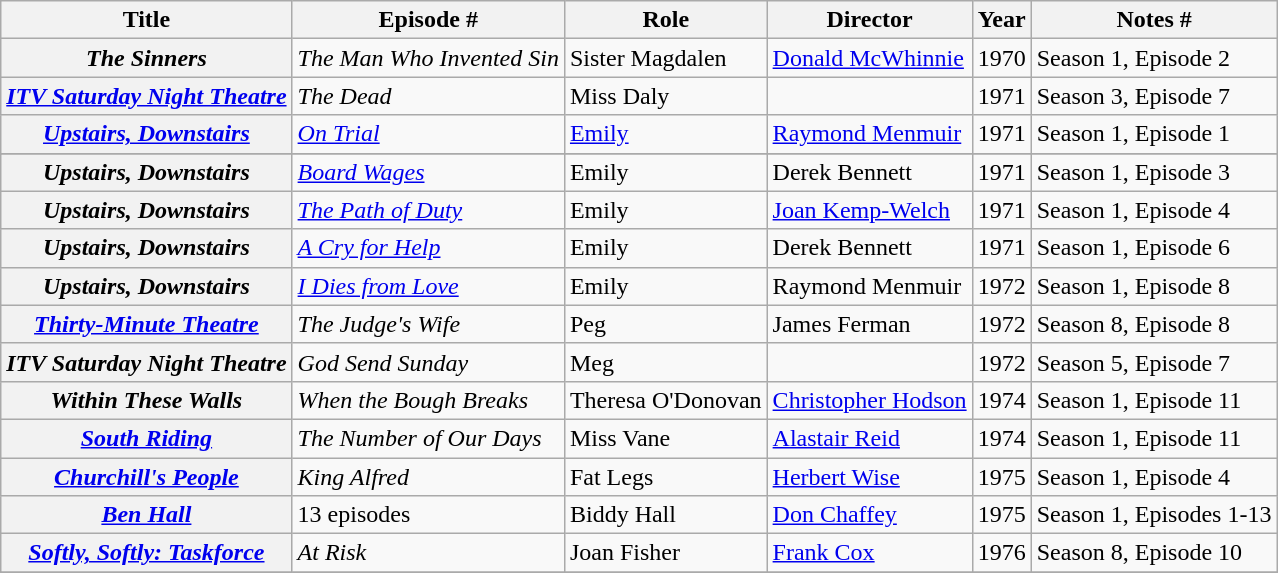<table class="wikitable plainrowheaders sortable">
<tr>
<th scope="col">Title</th>
<th scope="col" class="unsortable">Episode #</th>
<th scope="col">Role</th>
<th scope="col">Director</th>
<th scope="col">Year</th>
<th scope="col" class="unsortable">Notes #</th>
</tr>
<tr>
<th scope="row"><em>The Sinners</em></th>
<td><em>The Man Who Invented Sin</em></td>
<td>Sister Magdalen</td>
<td><a href='#'>Donald McWhinnie</a></td>
<td>1970</td>
<td>Season 1, Episode 2</td>
</tr>
<tr>
<th scope="row"><em><a href='#'>ITV Saturday Night Theatre</a></em></th>
<td><em>The Dead</em></td>
<td>Miss Daly</td>
<td></td>
<td>1971</td>
<td>Season 3, Episode 7</td>
</tr>
<tr>
<th scope="row"><em><a href='#'>Upstairs, Downstairs</a></em></th>
<td><em><a href='#'>On Trial</a></em></td>
<td><a href='#'>Emily</a></td>
<td><a href='#'>Raymond Menmuir</a></td>
<td>1971</td>
<td>Season 1, Episode 1</td>
</tr>
<tr>
</tr>
<tr>
<th scope="row"><em>Upstairs, Downstairs</em></th>
<td><em><a href='#'>Board Wages</a></em></td>
<td>Emily</td>
<td>Derek Bennett</td>
<td>1971</td>
<td>Season 1, Episode 3</td>
</tr>
<tr>
<th scope="row"><em>Upstairs, Downstairs</em></th>
<td><em><a href='#'>The Path of Duty</a> </em></td>
<td>Emily</td>
<td><a href='#'>Joan Kemp-Welch</a></td>
<td>1971</td>
<td>Season 1, Episode 4</td>
</tr>
<tr>
<th scope="row"><em>Upstairs, Downstairs</em></th>
<td><em><a href='#'>A Cry for Help</a></em></td>
<td>Emily</td>
<td>Derek Bennett</td>
<td>1971</td>
<td>Season 1, Episode 6</td>
</tr>
<tr>
<th scope="row"><em>Upstairs, Downstairs</em></th>
<td><em><a href='#'>I Dies from Love</a>  </em></td>
<td>Emily</td>
<td>Raymond Menmuir</td>
<td>1972</td>
<td>Season 1, Episode 8</td>
</tr>
<tr>
<th scope="row"><em><a href='#'>Thirty-Minute Theatre</a></em></th>
<td><em>The Judge's Wife</em></td>
<td>Peg</td>
<td>James Ferman</td>
<td>1972</td>
<td>Season 8, Episode 8</td>
</tr>
<tr>
<th scope="row"><em>ITV Saturday Night Theatre</em></th>
<td><em>God Send Sunday</em></td>
<td>Meg</td>
<td></td>
<td>1972</td>
<td>Season 5, Episode 7</td>
</tr>
<tr>
<th scope="row"><em>Within These Walls</em></th>
<td><em>When the Bough Breaks</em></td>
<td>Theresa O'Donovan</td>
<td><a href='#'>Christopher Hodson</a></td>
<td>1974</td>
<td>Season 1, Episode 11</td>
</tr>
<tr>
<th scope="row"><em><a href='#'>South Riding</a></em></th>
<td><em>The Number of Our Days</em></td>
<td>Miss Vane</td>
<td><a href='#'>Alastair Reid</a></td>
<td>1974</td>
<td>Season 1, Episode 11</td>
</tr>
<tr>
<th scope="row"><em><a href='#'>Churchill's People</a></em></th>
<td><em>King Alfred</em></td>
<td>Fat Legs</td>
<td><a href='#'>Herbert Wise</a></td>
<td>1975</td>
<td>Season 1, Episode 4</td>
</tr>
<tr>
<th scope="row"><em><a href='#'>Ben Hall</a></em></th>
<td>13 episodes</td>
<td>Biddy Hall</td>
<td><a href='#'>Don Chaffey</a></td>
<td>1975</td>
<td>Season 1, Episodes 1-13</td>
</tr>
<tr>
<th scope="row"><em><a href='#'>Softly, Softly: Taskforce</a></em></th>
<td><em>At Risk</em></td>
<td>Joan Fisher</td>
<td><a href='#'>Frank Cox</a></td>
<td>1976</td>
<td>Season 8, Episode 10</td>
</tr>
<tr>
</tr>
</table>
